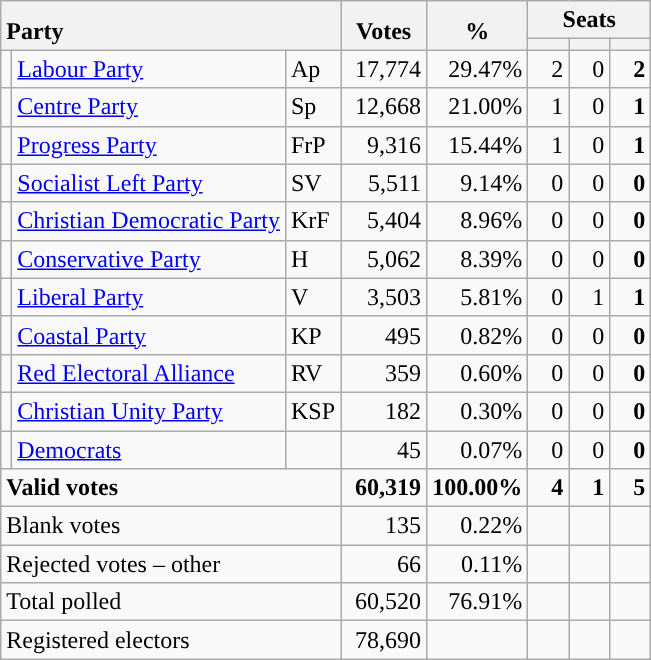<table class="wikitable" border="1" style="text-align:right;">
<tr>
<th style="text-align:left;" valign=bottom rowspan=2 colspan=3>Party</th>
<th align=center valign=bottom rowspan=2 width="50">Votes</th>
<th align=center valign=bottom rowspan=2 width="50">%</th>
<th colspan=3>Seats</th>
</tr>
<tr>
<th align=center valign=bottom width="20"><small></small></th>
<th align=center valign=bottom width="20"><small><a href='#'></a></small></th>
<th align=center valign=bottom width="20"><small></small></th>
</tr>
<tr>
<td style="color:inherit;background:"></td>
<td align=left><a href='#'>Labour Party</a></td>
<td align=left>Ap</td>
<td>17,774</td>
<td>29.47%</td>
<td>2</td>
<td>0</td>
<td><strong>2</strong></td>
</tr>
<tr>
<td style="color:inherit;background:"></td>
<td align=left><a href='#'>Centre Party</a></td>
<td align=left>Sp</td>
<td>12,668</td>
<td>21.00%</td>
<td>1</td>
<td>0</td>
<td><strong>1</strong></td>
</tr>
<tr>
<td style="color:inherit;background:"></td>
<td align=left><a href='#'>Progress Party</a></td>
<td align=left>FrP</td>
<td>9,316</td>
<td>15.44%</td>
<td>1</td>
<td>0</td>
<td><strong>1</strong></td>
</tr>
<tr>
<td style="color:inherit;background:"></td>
<td align=left><a href='#'>Socialist Left Party</a></td>
<td align=left>SV</td>
<td>5,511</td>
<td>9.14%</td>
<td>0</td>
<td>0</td>
<td><strong>0</strong></td>
</tr>
<tr>
<td style="color:inherit;background:"></td>
<td align=left><a href='#'>Christian Democratic Party</a></td>
<td align=left>KrF</td>
<td>5,404</td>
<td>8.96%</td>
<td>0</td>
<td>0</td>
<td><strong>0</strong></td>
</tr>
<tr>
<td style="color:inherit;background:"></td>
<td align=left><a href='#'>Conservative Party</a></td>
<td align=left>H</td>
<td>5,062</td>
<td>8.39%</td>
<td>0</td>
<td>0</td>
<td><strong>0</strong></td>
</tr>
<tr>
<td style="color:inherit;background:"></td>
<td align=left><a href='#'>Liberal Party</a></td>
<td align=left>V</td>
<td>3,503</td>
<td>5.81%</td>
<td>0</td>
<td>1</td>
<td><strong>1</strong></td>
</tr>
<tr>
<td style="color:inherit;background:"></td>
<td align=left><a href='#'>Coastal Party</a></td>
<td align=left>KP</td>
<td>495</td>
<td>0.82%</td>
<td>0</td>
<td>0</td>
<td><strong>0</strong></td>
</tr>
<tr>
<td style="color:inherit;background:"></td>
<td align=left><a href='#'>Red Electoral Alliance</a></td>
<td align=left>RV</td>
<td>359</td>
<td>0.60%</td>
<td>0</td>
<td>0</td>
<td><strong>0</strong></td>
</tr>
<tr>
<td style="color:inherit;background:"></td>
<td align=left><a href='#'>Christian Unity Party</a></td>
<td align=left>KSP</td>
<td>182</td>
<td>0.30%</td>
<td>0</td>
<td>0</td>
<td><strong>0</strong></td>
</tr>
<tr>
<td style="color:inherit;background:"></td>
<td align=left><a href='#'>Democrats</a></td>
<td align=left></td>
<td>45</td>
<td>0.07%</td>
<td>0</td>
<td>0</td>
<td><strong>0</strong></td>
</tr>
<tr style="font-weight:bold">
<td align=left colspan=3>Valid votes</td>
<td>60,319</td>
<td>100.00%</td>
<td>4</td>
<td>1</td>
<td>5</td>
</tr>
<tr>
<td align=left colspan=3>Blank votes</td>
<td>135</td>
<td>0.22%</td>
<td></td>
<td></td>
<td></td>
</tr>
<tr>
<td align=left colspan=3>Rejected votes – other</td>
<td>66</td>
<td>0.11%</td>
<td></td>
<td></td>
<td></td>
</tr>
<tr>
<td align=left colspan=3>Total polled</td>
<td>60,520</td>
<td>76.91%</td>
<td></td>
<td></td>
<td></td>
</tr>
<tr>
<td align=left colspan=3>Registered electors</td>
<td>78,690</td>
<td></td>
<td></td>
<td></td>
<td></td>
</tr>
</table>
